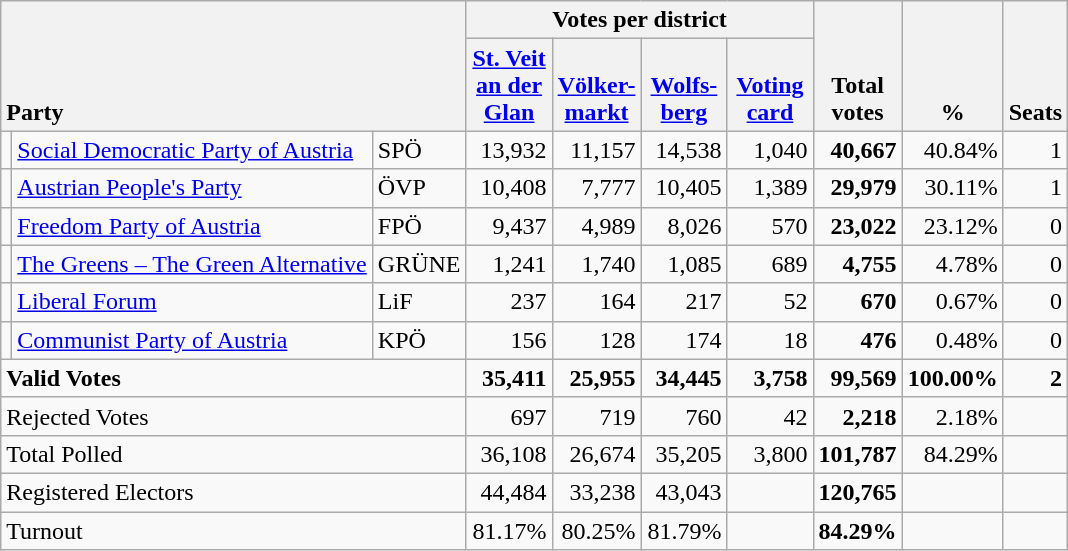<table class="wikitable" border="1" style="text-align:right;">
<tr>
<th style="text-align:left;" valign=bottom rowspan=2 colspan=3>Party</th>
<th colspan=4>Votes per district</th>
<th align=center valign=bottom rowspan=2 width="50">Total<br>votes</th>
<th align=center valign=bottom rowspan=2 width="50">%</th>
<th align=center valign=bottom rowspan=2>Seats</th>
</tr>
<tr>
<th align=center valign=bottom width="50"><a href='#'>St. Veit<br>an der<br>Glan</a></th>
<th align=center valign=bottom width="50"><a href='#'>Völker-<br>markt</a></th>
<th align=center valign=bottom width="50"><a href='#'>Wolfs-<br>berg</a></th>
<th align=center valign=bottom width="50"><a href='#'>Voting<br>card</a></th>
</tr>
<tr>
<td></td>
<td align=left><a href='#'>Social Democratic Party of Austria</a></td>
<td align=left>SPÖ</td>
<td>13,932</td>
<td>11,157</td>
<td>14,538</td>
<td>1,040</td>
<td><strong>40,667</strong></td>
<td>40.84%</td>
<td>1</td>
</tr>
<tr>
<td></td>
<td align=left><a href='#'>Austrian People's Party</a></td>
<td align=left>ÖVP</td>
<td>10,408</td>
<td>7,777</td>
<td>10,405</td>
<td>1,389</td>
<td><strong>29,979</strong></td>
<td>30.11%</td>
<td>1</td>
</tr>
<tr>
<td></td>
<td align=left><a href='#'>Freedom Party of Austria</a></td>
<td align=left>FPÖ</td>
<td>9,437</td>
<td>4,989</td>
<td>8,026</td>
<td>570</td>
<td><strong>23,022</strong></td>
<td>23.12%</td>
<td>0</td>
</tr>
<tr>
<td></td>
<td align=left style="white-space: nowrap;"><a href='#'>The Greens – The Green Alternative</a></td>
<td align=left>GRÜNE</td>
<td>1,241</td>
<td>1,740</td>
<td>1,085</td>
<td>689</td>
<td><strong>4,755</strong></td>
<td>4.78%</td>
<td>0</td>
</tr>
<tr>
<td></td>
<td align=left><a href='#'>Liberal Forum</a></td>
<td align=left>LiF</td>
<td>237</td>
<td>164</td>
<td>217</td>
<td>52</td>
<td><strong>670</strong></td>
<td>0.67%</td>
<td>0</td>
</tr>
<tr>
<td></td>
<td align=left><a href='#'>Communist Party of Austria</a></td>
<td align=left>KPÖ</td>
<td>156</td>
<td>128</td>
<td>174</td>
<td>18</td>
<td><strong>476</strong></td>
<td>0.48%</td>
<td>0</td>
</tr>
<tr style="font-weight:bold">
<td align=left colspan=3>Valid Votes</td>
<td>35,411</td>
<td>25,955</td>
<td>34,445</td>
<td>3,758</td>
<td>99,569</td>
<td>100.00%</td>
<td>2</td>
</tr>
<tr>
<td align=left colspan=3>Rejected Votes</td>
<td>697</td>
<td>719</td>
<td>760</td>
<td>42</td>
<td><strong>2,218</strong></td>
<td>2.18%</td>
<td></td>
</tr>
<tr>
<td align=left colspan=3>Total Polled</td>
<td>36,108</td>
<td>26,674</td>
<td>35,205</td>
<td>3,800</td>
<td><strong>101,787</strong></td>
<td>84.29%</td>
<td></td>
</tr>
<tr>
<td align=left colspan=3>Registered Electors</td>
<td>44,484</td>
<td>33,238</td>
<td>43,043</td>
<td></td>
<td><strong>120,765</strong></td>
<td></td>
<td></td>
</tr>
<tr>
<td align=left colspan=3>Turnout</td>
<td>81.17%</td>
<td>80.25%</td>
<td>81.79%</td>
<td></td>
<td><strong>84.29%</strong></td>
<td></td>
<td></td>
</tr>
</table>
